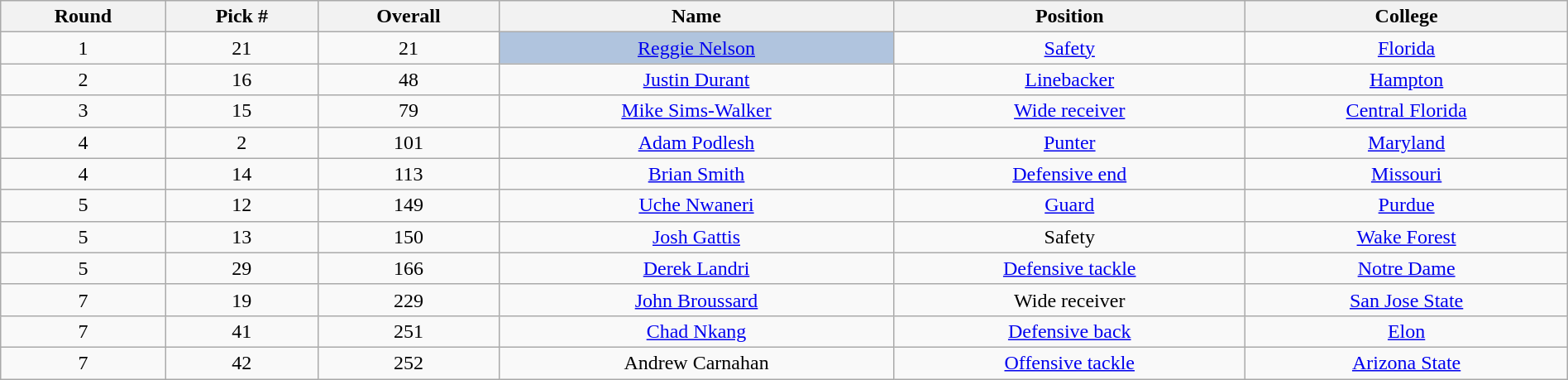<table class="wikitable sortable sortable" style="width: 100%; text-align:center">
<tr>
<th>Round</th>
<th>Pick #</th>
<th>Overall</th>
<th>Name</th>
<th>Position</th>
<th>College</th>
</tr>
<tr>
<td>1</td>
<td>21</td>
<td>21</td>
<td bgcolor=lightsteelblue><a href='#'>Reggie Nelson</a></td>
<td><a href='#'>Safety</a></td>
<td><a href='#'>Florida</a></td>
</tr>
<tr>
<td>2</td>
<td>16</td>
<td>48</td>
<td><a href='#'>Justin Durant</a></td>
<td><a href='#'>Linebacker</a></td>
<td><a href='#'>Hampton</a></td>
</tr>
<tr>
<td>3</td>
<td>15</td>
<td>79</td>
<td><a href='#'>Mike Sims-Walker</a></td>
<td><a href='#'>Wide receiver</a></td>
<td><a href='#'>Central Florida</a></td>
</tr>
<tr>
<td>4</td>
<td>2</td>
<td>101</td>
<td><a href='#'>Adam Podlesh</a></td>
<td><a href='#'>Punter</a></td>
<td><a href='#'>Maryland</a></td>
</tr>
<tr>
<td>4</td>
<td>14</td>
<td>113</td>
<td><a href='#'>Brian Smith</a></td>
<td><a href='#'>Defensive end</a></td>
<td><a href='#'>Missouri</a></td>
</tr>
<tr>
<td>5</td>
<td>12</td>
<td>149</td>
<td><a href='#'>Uche Nwaneri</a></td>
<td><a href='#'>Guard</a></td>
<td><a href='#'>Purdue</a></td>
</tr>
<tr>
<td>5</td>
<td>13</td>
<td>150</td>
<td><a href='#'>Josh Gattis</a></td>
<td>Safety</td>
<td><a href='#'>Wake Forest</a></td>
</tr>
<tr>
<td>5</td>
<td>29</td>
<td>166</td>
<td><a href='#'>Derek Landri</a></td>
<td><a href='#'>Defensive tackle</a></td>
<td><a href='#'>Notre Dame</a></td>
</tr>
<tr>
<td>7</td>
<td>19</td>
<td>229</td>
<td><a href='#'>John Broussard</a></td>
<td>Wide receiver</td>
<td><a href='#'>San Jose State</a></td>
</tr>
<tr>
<td>7</td>
<td>41</td>
<td>251</td>
<td><a href='#'>Chad Nkang</a></td>
<td><a href='#'>Defensive back</a></td>
<td><a href='#'>Elon</a></td>
</tr>
<tr>
<td>7</td>
<td>42</td>
<td>252</td>
<td>Andrew Carnahan</td>
<td><a href='#'>Offensive tackle</a></td>
<td><a href='#'>Arizona State</a></td>
</tr>
</table>
